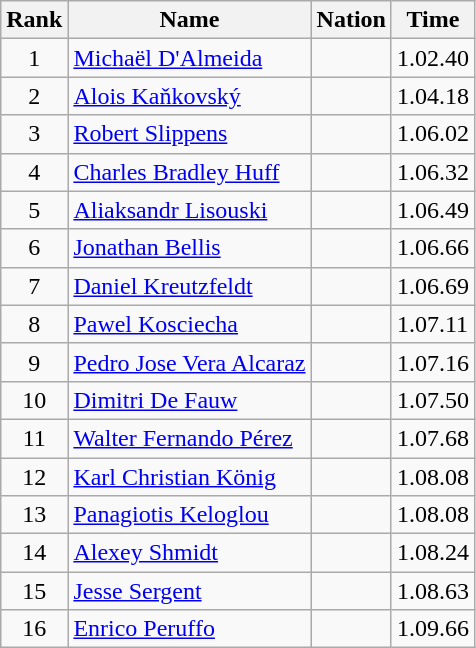<table class=wikitable sortable style=text-align:center>
<tr>
<th>Rank</th>
<th>Name</th>
<th>Nation</th>
<th>Time</th>
</tr>
<tr>
<td>1</td>
<td align=left><a href='#'>Michaël D'Almeida</a></td>
<td align=left></td>
<td align=left>1.02.40</td>
</tr>
<tr>
<td>2</td>
<td align=left><a href='#'>Alois Kaňkovský</a></td>
<td align=left></td>
<td align=left>1.04.18</td>
</tr>
<tr>
<td>3</td>
<td align=left><a href='#'>Robert Slippens</a></td>
<td align=left></td>
<td align=left>1.06.02</td>
</tr>
<tr>
<td>4</td>
<td align=left><a href='#'>Charles Bradley Huff</a></td>
<td align=left></td>
<td align=left>1.06.32</td>
</tr>
<tr>
<td>5</td>
<td align=left><a href='#'>Aliaksandr Lisouski</a></td>
<td align=left></td>
<td align=left>1.06.49</td>
</tr>
<tr>
<td>6</td>
<td align=left><a href='#'>Jonathan Bellis</a></td>
<td align=left></td>
<td align=left>1.06.66</td>
</tr>
<tr>
<td>7</td>
<td align=left><a href='#'>Daniel Kreutzfeldt</a></td>
<td align=left></td>
<td align=left>1.06.69</td>
</tr>
<tr>
<td>8</td>
<td align=left><a href='#'>Pawel Kosciecha</a></td>
<td align=left></td>
<td align=left>1.07.11</td>
</tr>
<tr>
<td>9</td>
<td align=left><a href='#'>Pedro Jose Vera Alcaraz</a></td>
<td align=left></td>
<td align=left>1.07.16</td>
</tr>
<tr>
<td>10</td>
<td align=left><a href='#'>Dimitri De Fauw</a></td>
<td align=left></td>
<td align=left>1.07.50</td>
</tr>
<tr>
<td>11</td>
<td align=left><a href='#'>Walter Fernando Pérez</a></td>
<td align=left></td>
<td align=left>1.07.68</td>
</tr>
<tr>
<td>12</td>
<td align=left><a href='#'>Karl Christian König</a></td>
<td align=left></td>
<td align=left>1.08.08</td>
</tr>
<tr>
<td>13</td>
<td align=left><a href='#'>Panagiotis Keloglou</a></td>
<td align=left></td>
<td align=left>1.08.08</td>
</tr>
<tr>
<td>14</td>
<td align=left><a href='#'>Alexey Shmidt</a></td>
<td align=left></td>
<td align=left>1.08.24</td>
</tr>
<tr>
<td>15</td>
<td align=left><a href='#'>Jesse Sergent</a></td>
<td align=left></td>
<td align=left>1.08.63</td>
</tr>
<tr>
<td>16</td>
<td align=left><a href='#'>Enrico Peruffo</a></td>
<td align=left></td>
<td align=left>1.09.66</td>
</tr>
</table>
